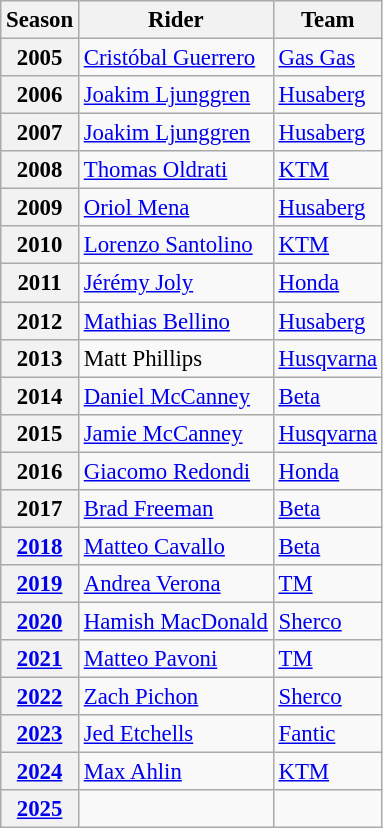<table class="wikitable" style="font-size: 95%;">
<tr>
<th>Season</th>
<th>Rider</th>
<th>Team</th>
</tr>
<tr>
<th>2005</th>
<td> <a href='#'>Cristóbal Guerrero</a></td>
<td><a href='#'>Gas Gas</a></td>
</tr>
<tr>
<th>2006</th>
<td> <a href='#'>Joakim Ljunggren</a></td>
<td><a href='#'>Husaberg</a></td>
</tr>
<tr>
<th>2007</th>
<td> <a href='#'>Joakim Ljunggren</a></td>
<td><a href='#'>Husaberg</a></td>
</tr>
<tr>
<th>2008</th>
<td> <a href='#'>Thomas Oldrati</a></td>
<td><a href='#'>KTM</a></td>
</tr>
<tr>
<th>2009</th>
<td> <a href='#'>Oriol Mena</a></td>
<td><a href='#'>Husaberg</a></td>
</tr>
<tr>
<th>2010</th>
<td> <a href='#'>Lorenzo Santolino</a></td>
<td><a href='#'>KTM</a></td>
</tr>
<tr>
<th>2011</th>
<td> <a href='#'>Jérémy Joly</a></td>
<td><a href='#'>Honda</a></td>
</tr>
<tr>
<th>2012</th>
<td> <a href='#'>Mathias Bellino</a></td>
<td><a href='#'>Husaberg</a></td>
</tr>
<tr>
<th>2013</th>
<td> Matt Phillips</td>
<td><a href='#'>Husqvarna</a></td>
</tr>
<tr>
<th>2014</th>
<td> <a href='#'>Daniel McCanney</a></td>
<td><a href='#'>Beta</a></td>
</tr>
<tr>
<th>2015</th>
<td> <a href='#'>Jamie McCanney</a></td>
<td><a href='#'>Husqvarna</a></td>
</tr>
<tr>
<th>2016</th>
<td> <a href='#'>Giacomo Redondi</a></td>
<td><a href='#'>Honda</a></td>
</tr>
<tr>
<th>2017</th>
<td> <a href='#'>Brad Freeman</a></td>
<td><a href='#'>Beta</a></td>
</tr>
<tr>
<th><a href='#'>2018</a></th>
<td> <a href='#'>Matteo Cavallo</a></td>
<td><a href='#'>Beta</a></td>
</tr>
<tr>
<th><a href='#'>2019</a></th>
<td> <a href='#'>Andrea Verona</a></td>
<td><a href='#'>TM</a></td>
</tr>
<tr>
<th><a href='#'>2020</a></th>
<td> <a href='#'>Hamish MacDonald</a></td>
<td><a href='#'>Sherco</a></td>
</tr>
<tr>
<th><a href='#'>2021</a></th>
<td> <a href='#'>Matteo Pavoni</a></td>
<td><a href='#'>TM</a></td>
</tr>
<tr>
<th><a href='#'>2022</a></th>
<td> <a href='#'>Zach Pichon</a></td>
<td><a href='#'>Sherco</a></td>
</tr>
<tr>
<th><a href='#'>2023</a></th>
<td> <a href='#'>Jed Etchells</a></td>
<td><a href='#'>Fantic</a></td>
</tr>
<tr>
<th><a href='#'>2024</a></th>
<td> <a href='#'>Max Ahlin</a></td>
<td><a href='#'>KTM</a></td>
</tr>
<tr>
<th><a href='#'>2025</a></th>
<td></td>
<td></td>
</tr>
</table>
